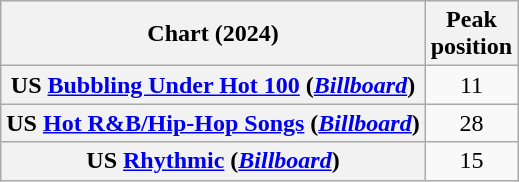<table class="wikitable sortable plainrowheaders" style="text-align:center">
<tr>
<th scope="col">Chart (2024)</th>
<th scope="col">Peak<br>position</th>
</tr>
<tr>
<th scope="row">US <a href='#'>Bubbling Under Hot 100</a> (<em><a href='#'>Billboard</a></em>)</th>
<td>11</td>
</tr>
<tr>
<th scope="row">US <a href='#'>Hot R&B/Hip-Hop Songs</a> (<em><a href='#'>Billboard</a></em>)</th>
<td>28</td>
</tr>
<tr>
<th scope="row">US <a href='#'>Rhythmic</a> (<em><a href='#'>Billboard</a></em>)</th>
<td>15</td>
</tr>
</table>
